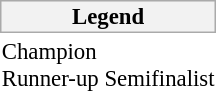<table class="toccolours" style="float: right; font-size: 95%;">
<tr>
<th style="background-color: #F2F2F2; border: 1px solid #AAAAAA;">Legend</th>
</tr>
<tr>
<td> Champion<br> Runner-up Semifinalist</td>
</tr>
</table>
